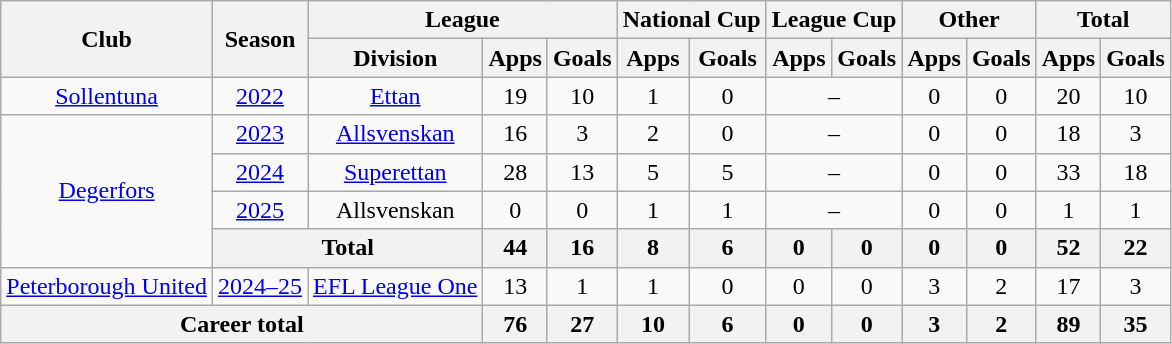<table class="wikitable" style="text-align: center">
<tr>
<th rowspan="2">Club</th>
<th rowspan="2">Season</th>
<th colspan="3">League</th>
<th colspan="2">National Cup</th>
<th colspan="2">League Cup</th>
<th colspan="2">Other</th>
<th colspan="2">Total</th>
</tr>
<tr>
<th>Division</th>
<th>Apps</th>
<th>Goals</th>
<th>Apps</th>
<th>Goals</th>
<th>Apps</th>
<th>Goals</th>
<th>Apps</th>
<th>Goals</th>
<th>Apps</th>
<th>Goals</th>
</tr>
<tr>
<td><a href='#'>Sollentuna</a></td>
<td><a href='#'>2022</a></td>
<td><a href='#'>Ettan</a></td>
<td>19</td>
<td>10</td>
<td>1</td>
<td>0</td>
<td colspan="2">–</td>
<td>0</td>
<td>0</td>
<td>20</td>
<td>10</td>
</tr>
<tr>
<td rowspan="4"><a href='#'>Degerfors</a></td>
<td><a href='#'>2023</a></td>
<td><a href='#'>Allsvenskan</a></td>
<td>16</td>
<td>3</td>
<td>2</td>
<td>0</td>
<td colspan="2">–</td>
<td>0</td>
<td>0</td>
<td>18</td>
<td>3</td>
</tr>
<tr>
<td><a href='#'>2024</a></td>
<td><a href='#'>Superettan</a></td>
<td>28</td>
<td>13</td>
<td>5</td>
<td>5</td>
<td colspan="2">–</td>
<td>0</td>
<td>0</td>
<td>33</td>
<td>18</td>
</tr>
<tr>
<td><a href='#'>2025</a></td>
<td>Allsvenskan</td>
<td>0</td>
<td>0</td>
<td>1</td>
<td>1</td>
<td colspan="2">–</td>
<td>0</td>
<td>0</td>
<td>1</td>
<td>1</td>
</tr>
<tr>
<th colspan="2">Total</th>
<th>44</th>
<th>16</th>
<th>8</th>
<th>6</th>
<th>0</th>
<th>0</th>
<th>0</th>
<th>0</th>
<th>52</th>
<th>22</th>
</tr>
<tr>
<td><a href='#'>Peterborough United</a></td>
<td><a href='#'>2024–25</a></td>
<td><a href='#'>EFL League One</a></td>
<td>13</td>
<td>1</td>
<td>1</td>
<td>0</td>
<td>0</td>
<td>0</td>
<td>3</td>
<td>2</td>
<td>17</td>
<td>3</td>
</tr>
<tr>
<th colspan="3">Career total</th>
<th>76</th>
<th>27</th>
<th>10</th>
<th>6</th>
<th>0</th>
<th>0</th>
<th>3</th>
<th>2</th>
<th>89</th>
<th>35</th>
</tr>
</table>
